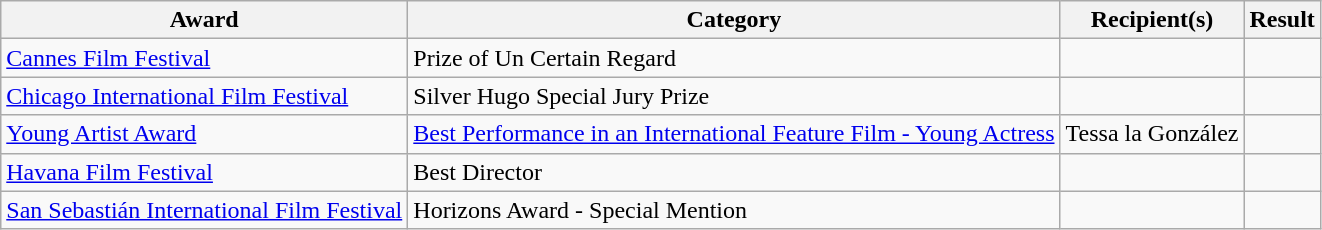<table class="wikitable">
<tr>
<th>Award</th>
<th>Category</th>
<th>Recipient(s)</th>
<th>Result</th>
</tr>
<tr>
<td><a href='#'>Cannes Film Festival</a></td>
<td>Prize of Un Certain Regard</td>
<td></td>
<td></td>
</tr>
<tr>
<td><a href='#'>Chicago International Film Festival</a></td>
<td>Silver Hugo Special Jury Prize</td>
<td></td>
<td></td>
</tr>
<tr>
<td><a href='#'>Young Artist Award</a></td>
<td><a href='#'>Best Performance in an International Feature Film - Young Actress</a></td>
<td>Tessa la González</td>
<td></td>
</tr>
<tr>
<td><a href='#'>Havana Film Festival</a></td>
<td>Best Director</td>
<td></td>
<td></td>
</tr>
<tr>
<td><a href='#'>San Sebastián International Film Festival</a></td>
<td>Horizons Award - Special Mention</td>
<td></td>
<td></td>
</tr>
</table>
